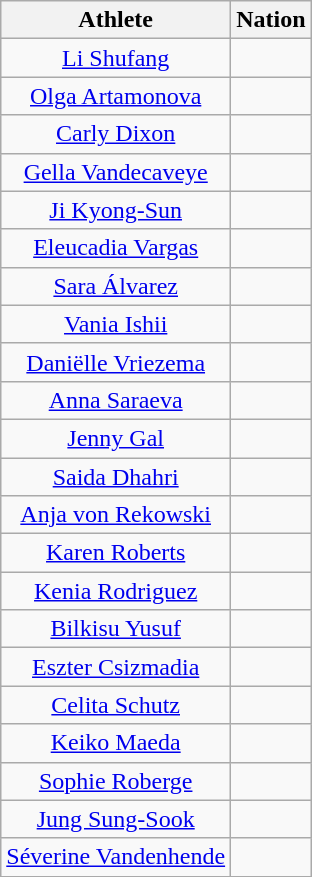<table class="wikitable sortable  mw-collapsible mw-collapsed" style="text-align:center">
<tr>
<th>Athlete</th>
<th>Nation</th>
</tr>
<tr>
<td><a href='#'>Li Shufang</a></td>
<td></td>
</tr>
<tr>
<td><a href='#'>Olga Artamonova</a></td>
<td></td>
</tr>
<tr>
<td><a href='#'>Carly Dixon</a></td>
<td></td>
</tr>
<tr>
<td><a href='#'>Gella Vandecaveye</a></td>
<td></td>
</tr>
<tr>
<td><a href='#'>Ji Kyong-Sun</a></td>
<td></td>
</tr>
<tr>
<td><a href='#'>Eleucadia Vargas</a></td>
<td></td>
</tr>
<tr>
<td><a href='#'>Sara Álvarez</a></td>
<td></td>
</tr>
<tr>
<td><a href='#'>Vania Ishii</a></td>
<td></td>
</tr>
<tr>
<td><a href='#'>Daniëlle Vriezema</a></td>
<td></td>
</tr>
<tr>
<td><a href='#'>Anna Saraeva</a></td>
<td></td>
</tr>
<tr>
<td><a href='#'>Jenny Gal</a></td>
<td></td>
</tr>
<tr>
<td><a href='#'>Saida Dhahri</a></td>
<td></td>
</tr>
<tr>
<td><a href='#'>Anja von Rekowski</a></td>
<td></td>
</tr>
<tr>
<td><a href='#'>Karen Roberts</a></td>
<td></td>
</tr>
<tr>
<td><a href='#'>Kenia Rodriguez</a></td>
<td></td>
</tr>
<tr>
<td><a href='#'>Bilkisu Yusuf</a></td>
<td></td>
</tr>
<tr>
<td><a href='#'>Eszter Csizmadia</a></td>
<td></td>
</tr>
<tr>
<td><a href='#'>Celita Schutz</a></td>
<td></td>
</tr>
<tr>
<td><a href='#'>Keiko Maeda</a></td>
<td></td>
</tr>
<tr>
<td><a href='#'>Sophie Roberge</a></td>
<td></td>
</tr>
<tr>
<td><a href='#'>Jung Sung-Sook</a></td>
<td></td>
</tr>
<tr>
<td><a href='#'>Séverine Vandenhende</a></td>
<td></td>
</tr>
</table>
